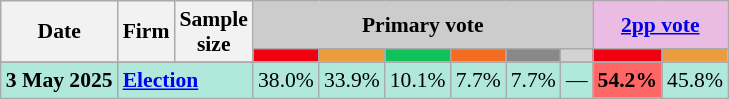<table class="nowrap wikitable tpl-blanktable" style=text-align:center;font-size:90%>
<tr>
<th rowspan=2>Date</th>
<th rowspan=2>Firm</th>
<th rowspan=2>Sample<br>size</th>
<th colspan=6 class=unsortable style=background:#ccc>Primary vote</th>
<th colspan=2 class=unsortable style=background:#ebbce3><a href='#'>2pp vote</a></th>
</tr>
<tr>
<th class="unsortable" style="background:#F00011"></th>
<th class="unsortable" style=background:#EB9C3F></th>
<th class=unsortable style=background:#10C25B></th>
<th class=unsortable style=background:#f36c21></th>
<th class=unsortable style=background:#888888></th>
<th class=unsortable style=background:lightgray></th>
<th class="unsortable" style="background:#F00011"></th>
<th class="unsortable" style=background:#EB9C3F></th>
</tr>
<tr>
</tr>
<tr style=background:#b0e9db>
<td style=text-align:right data-sort-value=3-May-2025><strong>3 May 2025</strong></td>
<td colspan=2 style=text-align:left><strong><a href='#'>Election</a></strong></td>
<td>38.0%</td>
<td>33.9%</td>
<td>10.1%</td>
<td>7.7%</td>
<td>7.7%</td>
<td>—</td>
<td style=background:#f66><strong>54.2%</strong></td>
<td>45.8%</td>
</tr>
</table>
